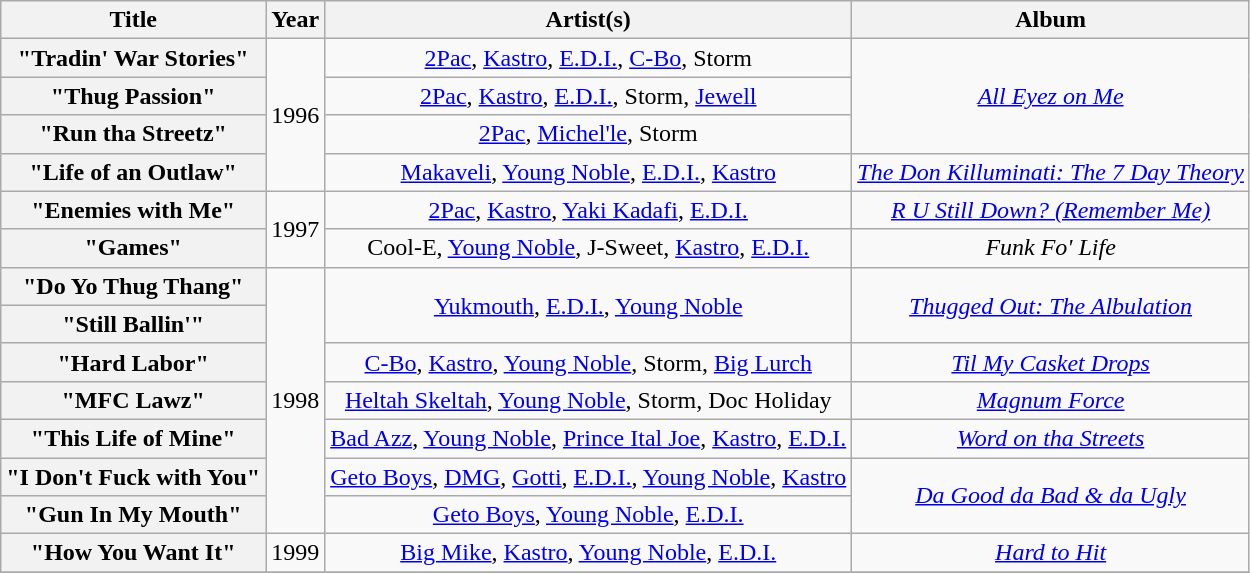<table class="wikitable plainrowheaders" style="text-align:center;">
<tr>
<th scope="col">Title</th>
<th scope="col">Year</th>
<th scope="col">Artist(s)</th>
<th scope="col">Album</th>
</tr>
<tr>
<th scope="row">"Tradin' War Stories"</th>
<td rowspan="4">1996</td>
<td><a href='#'>2Pac</a>, <a href='#'>Kastro</a>, <a href='#'>E.D.I.</a>, <a href='#'>C-Bo</a>, Storm</td>
<td rowspan="3"><em><a href='#'>All Eyez on Me</a></em></td>
</tr>
<tr>
<th scope="row">"Thug Passion"</th>
<td><a href='#'>2Pac</a>, <a href='#'>Kastro</a>, <a href='#'>E.D.I.</a>, Storm, <a href='#'>Jewell</a></td>
</tr>
<tr>
<th scope="row">"Run tha Streetz"</th>
<td><a href='#'>2Pac</a>, <a href='#'>Michel'le</a>, Storm</td>
</tr>
<tr>
<th scope="row">"Life of an Outlaw"</th>
<td><a href='#'>Makaveli</a>, <a href='#'>Young Noble</a>, <a href='#'>E.D.I.</a>, <a href='#'>Kastro</a></td>
<td><em><a href='#'>The Don Killuminati: The 7 Day Theory</a></em></td>
</tr>
<tr>
<th scope="row">"Enemies with Me"</th>
<td rowspan="2">1997</td>
<td><a href='#'>2Pac</a>, <a href='#'>Kastro</a>, <a href='#'>Yaki Kadafi</a>, <a href='#'>E.D.I.</a></td>
<td><em><a href='#'>R U Still Down? (Remember Me)</a></em></td>
</tr>
<tr>
<th scope="row">"Games"</th>
<td>Cool-E, <a href='#'>Young Noble</a>, J-Sweet, <a href='#'>Kastro</a>, <a href='#'>E.D.I.</a></td>
<td><em>Funk Fo' Life</em></td>
</tr>
<tr>
<th scope="row">"Do Yo Thug Thang"</th>
<td rowspan="7">1998</td>
<td rowspan="2"><a href='#'>Yukmouth</a>, <a href='#'>E.D.I.</a>, <a href='#'>Young Noble</a></td>
<td rowspan="2"><em><a href='#'>Thugged Out: The Albulation</a></em></td>
</tr>
<tr>
<th scope="row">"Still Ballin'"</th>
</tr>
<tr>
<th scope="row">"Hard Labor"</th>
<td><a href='#'>C-Bo</a>, <a href='#'>Kastro</a>, <a href='#'>Young Noble</a>, Storm, <a href='#'>Big Lurch</a></td>
<td><em><a href='#'>Til My Casket Drops</a></em></td>
</tr>
<tr>
<th scope="row">"MFC Lawz"</th>
<td><a href='#'>Heltah Skeltah</a>, <a href='#'>Young Noble</a>, Storm, Doc Holiday</td>
<td><em><a href='#'>Magnum Force</a></em></td>
</tr>
<tr>
<th scope="row">"This Life of Mine"</th>
<td><a href='#'>Bad Azz</a>, <a href='#'>Young Noble</a>, <a href='#'>Prince Ital Joe</a>, <a href='#'>Kastro</a>, <a href='#'>E.D.I.</a></td>
<td><em><a href='#'>Word on tha Streets</a></em></td>
</tr>
<tr>
<th scope="row">"I Don't Fuck with You"</th>
<td><a href='#'>Geto Boys</a>, <a href='#'>DMG</a>, <a href='#'>Gotti</a>, <a href='#'>E.D.I.</a>, <a href='#'>Young Noble</a>, <a href='#'>Kastro</a></td>
<td rowspan="2"><em><a href='#'>Da Good da Bad & da Ugly</a></em></td>
</tr>
<tr>
<th scope="row">"Gun In My Mouth"</th>
<td><a href='#'>Geto Boys</a>, <a href='#'>Young Noble</a>, <a href='#'>E.D.I.</a></td>
</tr>
<tr>
<th scope="row">"How You Want It"</th>
<td>1999</td>
<td><a href='#'>Big Mike</a>, <a href='#'>Kastro</a>, <a href='#'>Young Noble</a>, <a href='#'>E.D.I.</a></td>
<td><em><a href='#'>Hard to Hit</a></em></td>
</tr>
<tr>
</tr>
</table>
